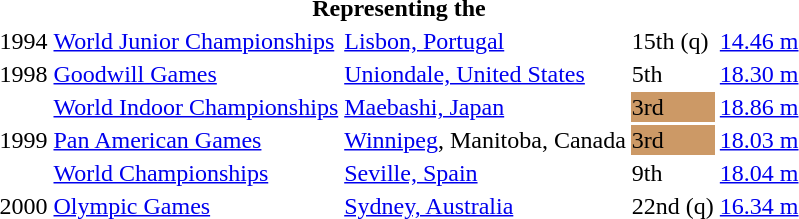<table>
<tr>
<th colspan="5">Representing the </th>
</tr>
<tr>
<td>1994</td>
<td><a href='#'>World Junior Championships</a></td>
<td><a href='#'>Lisbon, Portugal</a></td>
<td>15th (q)</td>
<td><a href='#'>14.46 m</a></td>
</tr>
<tr>
<td>1998</td>
<td><a href='#'>Goodwill Games</a></td>
<td><a href='#'>Uniondale, United States</a></td>
<td>5th</td>
<td><a href='#'>18.30 m</a></td>
</tr>
<tr>
<td rowspan=3>1999</td>
<td><a href='#'>World Indoor Championships</a></td>
<td><a href='#'>Maebashi, Japan</a></td>
<td bgcolor=cc9966>3rd</td>
<td><a href='#'>18.86 m</a></td>
</tr>
<tr>
<td><a href='#'>Pan American Games</a></td>
<td><a href='#'>Winnipeg</a>, Manitoba, Canada</td>
<td bgcolor=cc9966>3rd</td>
<td><a href='#'>18.03 m</a></td>
</tr>
<tr>
<td><a href='#'>World Championships</a></td>
<td><a href='#'>Seville, Spain</a></td>
<td>9th</td>
<td><a href='#'>18.04 m</a></td>
</tr>
<tr>
<td>2000</td>
<td><a href='#'>Olympic Games</a></td>
<td><a href='#'>Sydney, Australia</a></td>
<td>22nd (q)</td>
<td><a href='#'>16.34 m</a></td>
</tr>
</table>
